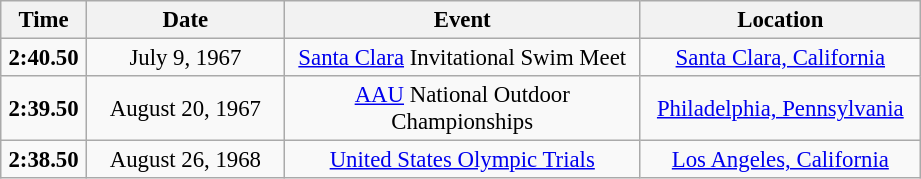<table class="wikitable" style="font-size: 95%; text-align:center">
<tr>
<th width=50>Time</th>
<th width=125>Date</th>
<th width=230>Event</th>
<th width=180>Location</th>
</tr>
<tr>
<td><strong>2:40.50</strong></td>
<td>July 9, 1967</td>
<td><a href='#'>Santa Clara</a> Invitational Swim Meet</td>
<td><a href='#'>Santa Clara, California</a></td>
</tr>
<tr>
<td><strong>2:39.50</strong></td>
<td>August 20, 1967</td>
<td><a href='#'>AAU</a> National Outdoor Championships</td>
<td><a href='#'>Philadelphia, Pennsylvania</a></td>
</tr>
<tr>
<td><strong>2:38.50</strong></td>
<td>August 26, 1968</td>
<td><a href='#'>United States Olympic Trials</a></td>
<td><a href='#'>Los Angeles, California</a></td>
</tr>
</table>
